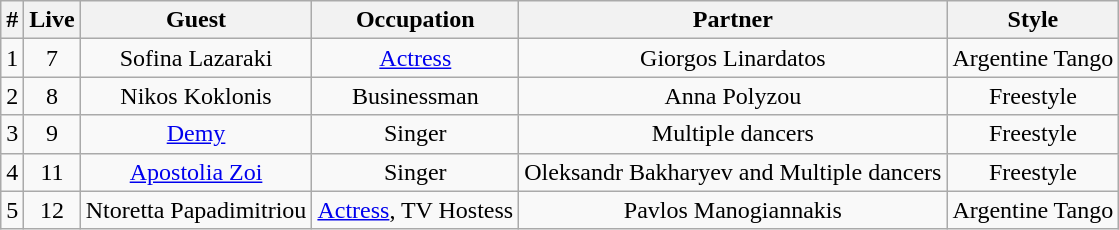<table class="wikitable sortable" style="text-align:center;">
<tr>
<th>#</th>
<th>Live</th>
<th>Guest</th>
<th>Occupation</th>
<th>Partner</th>
<th>Style</th>
</tr>
<tr>
<td>1</td>
<td>7</td>
<td>Sofina Lazaraki</td>
<td><a href='#'>Actress</a></td>
<td>Giorgos Linardatos</td>
<td>Argentine Tango</td>
</tr>
<tr>
<td>2</td>
<td>8</td>
<td>Nikos Koklonis</td>
<td>Businessman</td>
<td>Anna Polyzou</td>
<td>Freestyle</td>
</tr>
<tr>
<td>3</td>
<td>9</td>
<td><a href='#'>Demy</a></td>
<td>Singer</td>
<td>Multiple dancers</td>
<td>Freestyle</td>
</tr>
<tr>
<td>4</td>
<td>11</td>
<td><a href='#'>Apostolia Zoi</a></td>
<td>Singer</td>
<td>Oleksandr Bakharyev and Multiple dancers</td>
<td>Freestyle</td>
</tr>
<tr>
<td>5</td>
<td>12</td>
<td>Ntoretta Papadimitriou</td>
<td><a href='#'>Actress</a>, TV Hostess</td>
<td>Pavlos Manogiannakis</td>
<td>Argentine Tango</td>
</tr>
</table>
